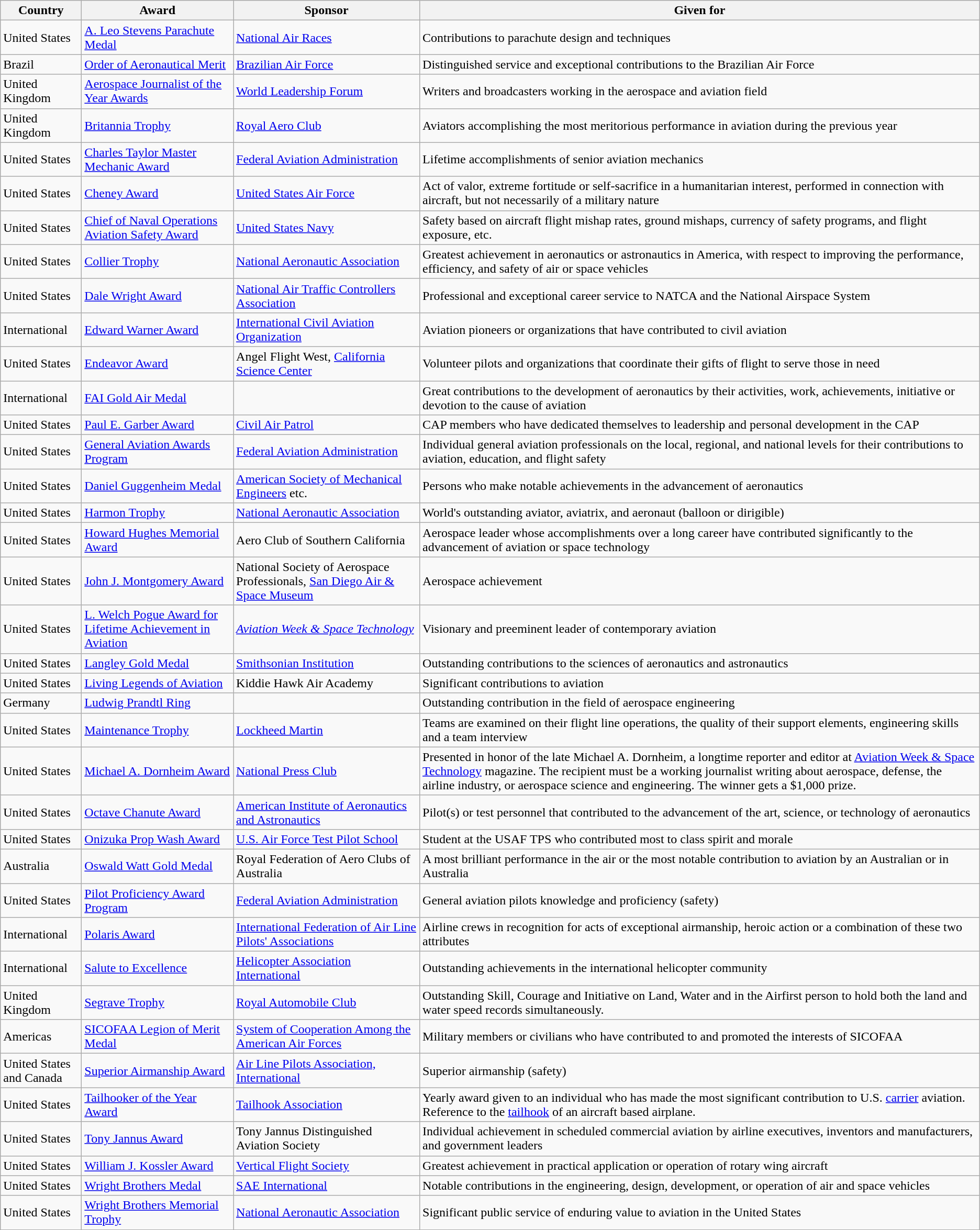<table class="wikitable sortable">
<tr>
<th style="width:6em;">Country</th>
<th>Award</th>
<th>Sponsor</th>
<th>Given for</th>
</tr>
<tr>
<td>United States</td>
<td><a href='#'>A. Leo Stevens Parachute Medal</a></td>
<td><a href='#'>National Air Races</a></td>
<td>Contributions to parachute design and techniques</td>
</tr>
<tr>
<td>Brazil</td>
<td><a href='#'>Order of Aeronautical Merit</a></td>
<td><a href='#'>Brazilian Air Force</a></td>
<td>Distinguished service and exceptional contributions to the Brazilian Air Force</td>
</tr>
<tr>
<td>United Kingdom</td>
<td><a href='#'>Aerospace Journalist of the Year Awards</a></td>
<td><a href='#'>World Leadership Forum</a></td>
<td>Writers and broadcasters working in the aerospace and aviation field</td>
</tr>
<tr>
<td>United Kingdom</td>
<td><a href='#'>Britannia Trophy</a></td>
<td><a href='#'>Royal Aero Club</a></td>
<td>Aviators accomplishing the most meritorious performance in aviation during the previous year</td>
</tr>
<tr>
<td>United States</td>
<td><a href='#'>Charles Taylor Master Mechanic Award</a></td>
<td><a href='#'>Federal Aviation Administration</a></td>
<td>Lifetime accomplishments of senior aviation mechanics</td>
</tr>
<tr>
<td>United States</td>
<td><a href='#'>Cheney Award</a></td>
<td><a href='#'>United States Air Force</a></td>
<td>Act of valor, extreme fortitude or self-sacrifice in a humanitarian interest, performed in connection with aircraft, but not necessarily of a military nature</td>
</tr>
<tr>
<td>United States</td>
<td><a href='#'>Chief of Naval Operations Aviation Safety Award</a></td>
<td><a href='#'>United States Navy</a></td>
<td>Safety based on aircraft flight mishap rates, ground mishaps, currency of safety programs, and flight exposure, etc.</td>
</tr>
<tr>
<td>United States</td>
<td><a href='#'>Collier Trophy</a></td>
<td><a href='#'>National Aeronautic Association</a></td>
<td>Greatest achievement in aeronautics or astronautics in America, with respect to improving the performance, efficiency, and safety of air or space vehicles</td>
</tr>
<tr>
<td>United States</td>
<td><a href='#'>Dale Wright Award</a></td>
<td><a href='#'>National Air Traffic Controllers Association</a></td>
<td>Professional and exceptional career service to NATCA and the National Airspace System</td>
</tr>
<tr>
<td>International</td>
<td><a href='#'>Edward Warner Award</a></td>
<td><a href='#'>International Civil Aviation Organization</a></td>
<td>Aviation pioneers or organizations that have contributed to civil aviation</td>
</tr>
<tr>
<td>United States</td>
<td><a href='#'>Endeavor Award</a></td>
<td>Angel Flight West, <a href='#'>California Science Center</a></td>
<td>Volunteer pilots and organizations that coordinate their gifts of flight to serve those in need</td>
</tr>
<tr>
<td>International</td>
<td><a href='#'>FAI Gold Air Medal</a></td>
<td></td>
<td>Great contributions to the development of aeronautics by their activities, work, achievements, initiative or devotion to the cause of aviation</td>
</tr>
<tr>
<td>United States</td>
<td><a href='#'>Paul E. Garber Award</a></td>
<td><a href='#'>Civil Air Patrol</a></td>
<td>CAP members who have dedicated themselves to leadership and personal development in the CAP</td>
</tr>
<tr>
<td>United States</td>
<td><a href='#'>General Aviation Awards Program</a></td>
<td><a href='#'>Federal Aviation Administration</a></td>
<td>Individual general aviation professionals on the local, regional, and national levels for their contributions to aviation, education, and flight safety</td>
</tr>
<tr>
<td>United States</td>
<td><a href='#'>Daniel Guggenheim Medal</a></td>
<td><a href='#'>American Society of Mechanical Engineers</a> etc.</td>
<td>Persons who make notable achievements in the advancement of aeronautics</td>
</tr>
<tr>
<td>United States</td>
<td><a href='#'>Harmon Trophy</a></td>
<td><a href='#'>National Aeronautic Association</a></td>
<td>World's outstanding aviator, aviatrix, and aeronaut (balloon or dirigible)</td>
</tr>
<tr>
<td>United States</td>
<td><a href='#'>Howard Hughes Memorial Award</a></td>
<td>Aero Club of Southern California</td>
<td>Aerospace leader whose accomplishments over a long career have contributed significantly to the advancement of aviation or space technology</td>
</tr>
<tr>
<td>United States</td>
<td><a href='#'>John J. Montgomery Award</a></td>
<td>National Society of Aerospace Professionals, <a href='#'>San Diego Air & Space Museum</a></td>
<td>Aerospace achievement</td>
</tr>
<tr>
<td>United States</td>
<td><a href='#'>L. Welch Pogue Award for Lifetime Achievement in Aviation</a></td>
<td><em><a href='#'>Aviation Week & Space Technology</a></em></td>
<td>Visionary and preeminent leader of contemporary aviation</td>
</tr>
<tr>
<td>United States</td>
<td><a href='#'>Langley Gold Medal</a></td>
<td><a href='#'>Smithsonian Institution</a></td>
<td>Outstanding contributions to the sciences of aeronautics and astronautics</td>
</tr>
<tr>
<td>United States</td>
<td><a href='#'>Living Legends of Aviation</a></td>
<td>Kiddie Hawk Air Academy</td>
<td>Significant contributions to aviation</td>
</tr>
<tr>
<td>Germany</td>
<td><a href='#'>Ludwig Prandtl Ring</a></td>
<td></td>
<td>Outstanding contribution in the field of aerospace engineering</td>
</tr>
<tr>
<td>United States</td>
<td><a href='#'>Maintenance Trophy</a></td>
<td><a href='#'>Lockheed Martin</a></td>
<td>Teams are examined on their flight line operations, the quality of their support elements, engineering skills and a team interview</td>
</tr>
<tr>
<td>United States</td>
<td><a href='#'>Michael A. Dornheim Award</a></td>
<td><a href='#'>National Press Club</a></td>
<td>Presented in honor of the late Michael A. Dornheim, a longtime reporter and editor at <a href='#'>Aviation Week & Space Technology</a> magazine. The recipient must be a working journalist writing about aerospace, defense, the airline industry, or aerospace science and engineering. The winner gets a $1,000 prize. </td>
</tr>
<tr>
<td>United States</td>
<td><a href='#'>Octave Chanute Award</a></td>
<td><a href='#'>American Institute of Aeronautics and Astronautics</a></td>
<td>Pilot(s) or test personnel that contributed to the advancement of the art, science, or technology of aeronautics</td>
</tr>
<tr>
<td>United States</td>
<td><a href='#'>Onizuka Prop Wash Award</a></td>
<td><a href='#'>U.S. Air Force Test Pilot School</a></td>
<td>Student at the USAF TPS who contributed most to class spirit and morale</td>
</tr>
<tr>
<td>Australia</td>
<td><a href='#'>Oswald Watt Gold Medal</a></td>
<td>Royal Federation of Aero Clubs of Australia</td>
<td>A most brilliant performance in the air or the most notable contribution to aviation by an Australian or in Australia</td>
</tr>
<tr>
<td>United States</td>
<td><a href='#'>Pilot Proficiency Award Program</a></td>
<td><a href='#'>Federal Aviation Administration</a></td>
<td>General aviation pilots knowledge and proficiency (safety)</td>
</tr>
<tr>
<td>International</td>
<td><a href='#'>Polaris Award</a></td>
<td><a href='#'>International Federation of Air Line Pilots' Associations</a></td>
<td>Airline crews in recognition for acts of exceptional airmanship, heroic action or a combination of these two attributes</td>
</tr>
<tr>
<td>International</td>
<td><a href='#'>Salute to Excellence</a></td>
<td><a href='#'>Helicopter Association International</a></td>
<td>Outstanding achievements in the international helicopter community</td>
</tr>
<tr>
<td>United Kingdom</td>
<td><a href='#'>Segrave Trophy</a></td>
<td><a href='#'>Royal Automobile Club</a></td>
<td>Outstanding Skill, Courage and Initiative on Land, Water and in the Airfirst person to hold both the land and water speed records simultaneously.</td>
</tr>
<tr>
<td>Americas</td>
<td><a href='#'>SICOFAA Legion of Merit Medal</a></td>
<td><a href='#'>System of Cooperation Among the American Air Forces</a></td>
<td>Military members or civilians who have contributed to and promoted the interests of SICOFAA</td>
</tr>
<tr>
<td>United States and Canada</td>
<td><a href='#'>Superior Airmanship Award</a></td>
<td><a href='#'>Air Line Pilots Association, International</a></td>
<td>Superior airmanship (safety)</td>
</tr>
<tr>
<td>United States</td>
<td><a href='#'>Tailhooker of the Year Award</a></td>
<td><a href='#'>Tailhook Association</a></td>
<td>Yearly award given to an individual who has made the most significant contribution to U.S. <a href='#'>carrier</a> aviation. Reference to the <a href='#'>tailhook</a> of an aircraft based airplane.</td>
</tr>
<tr>
<td>United States</td>
<td><a href='#'>Tony Jannus Award</a></td>
<td>Tony Jannus Distinguished Aviation Society</td>
<td>Individual achievement in scheduled commercial aviation by airline executives, inventors and manufacturers, and government leaders</td>
</tr>
<tr>
<td>United States</td>
<td><a href='#'>William J. Kossler Award</a></td>
<td><a href='#'>Vertical Flight Society</a></td>
<td>Greatest achievement in practical application or operation of rotary wing aircraft</td>
</tr>
<tr>
<td>United States</td>
<td><a href='#'>Wright Brothers Medal</a></td>
<td><a href='#'>SAE International</a></td>
<td>Notable contributions in the engineering, design, development, or operation of air and space vehicles</td>
</tr>
<tr>
<td>United States</td>
<td><a href='#'>Wright Brothers Memorial Trophy</a></td>
<td><a href='#'>National Aeronautic Association</a></td>
<td>Significant public service of enduring value to aviation in the United States</td>
</tr>
</table>
